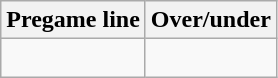<table class="wikitable">
<tr align="center">
<th style=>Pregame line</th>
<th style=>Over/under</th>
</tr>
<tr align="center">
<td> </td>
<td> </td>
</tr>
</table>
